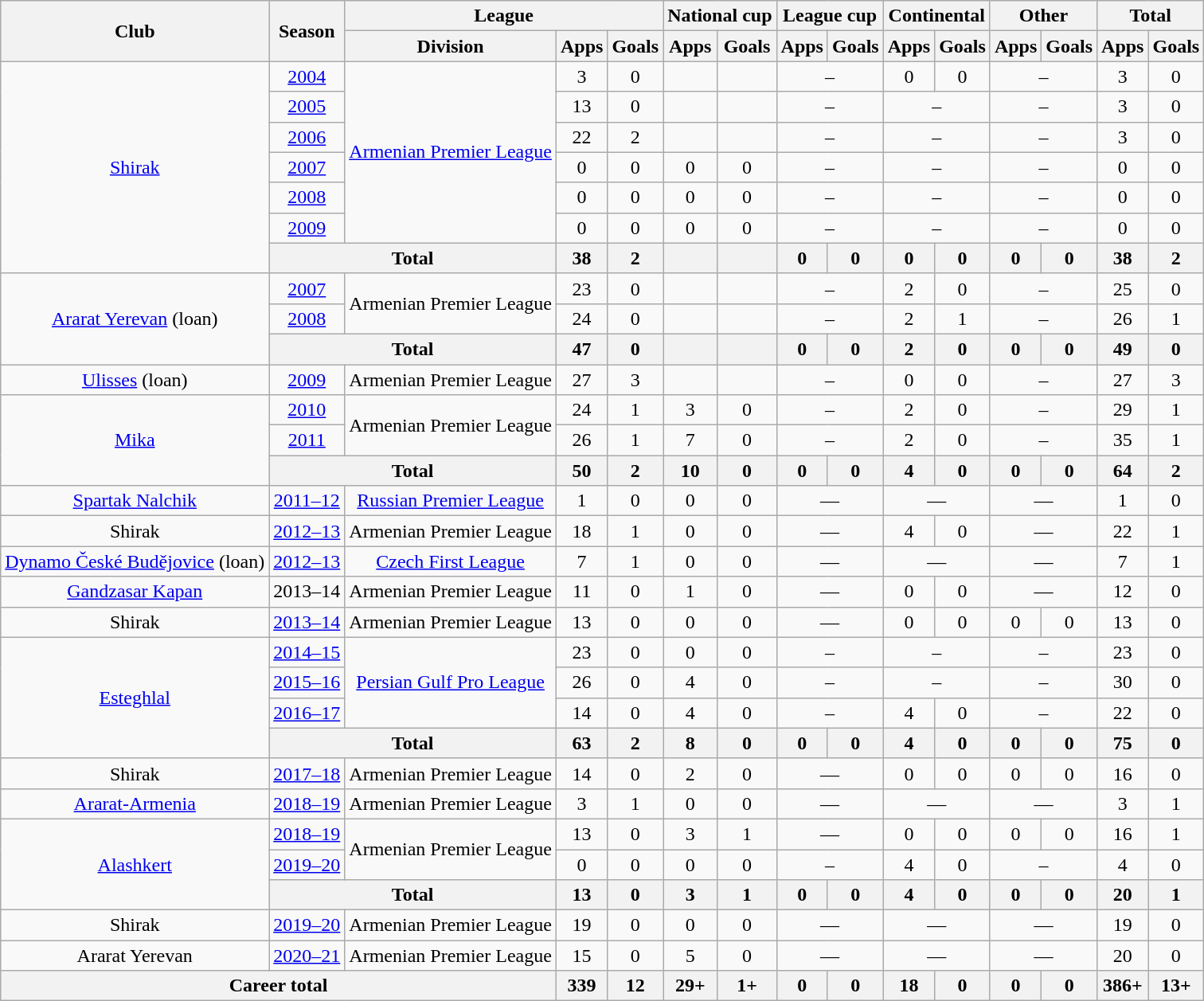<table class="wikitable" style="text-align:center">
<tr>
<th rowspan="2">Club</th>
<th rowspan="2">Season</th>
<th colspan="3">League</th>
<th colspan="2">National cup</th>
<th colspan="2">League cup</th>
<th colspan="2">Continental</th>
<th colspan="2">Other</th>
<th colspan="2">Total</th>
</tr>
<tr>
<th>Division</th>
<th>Apps</th>
<th>Goals</th>
<th>Apps</th>
<th>Goals</th>
<th>Apps</th>
<th>Goals</th>
<th>Apps</th>
<th>Goals</th>
<th>Apps</th>
<th>Goals</th>
<th>Apps</th>
<th>Goals</th>
</tr>
<tr>
<td rowspan="7"><a href='#'>Shirak</a></td>
<td><a href='#'>2004</a></td>
<td rowspan="6"><a href='#'>Armenian Premier League</a></td>
<td>3</td>
<td>0</td>
<td></td>
<td></td>
<td colspan="2">–</td>
<td>0</td>
<td>0</td>
<td colspan="2">–</td>
<td>3</td>
<td>0</td>
</tr>
<tr>
<td><a href='#'>2005</a></td>
<td>13</td>
<td>0</td>
<td></td>
<td></td>
<td colspan="2">–</td>
<td colspan="2">–</td>
<td colspan="2">–</td>
<td>3</td>
<td>0</td>
</tr>
<tr>
<td><a href='#'>2006</a></td>
<td>22</td>
<td>2</td>
<td></td>
<td></td>
<td colspan="2">–</td>
<td colspan="2">–</td>
<td colspan="2">–</td>
<td>3</td>
<td>0</td>
</tr>
<tr>
<td><a href='#'>2007</a></td>
<td>0</td>
<td>0</td>
<td>0</td>
<td>0</td>
<td colspan="2">–</td>
<td colspan="2">–</td>
<td colspan="2">–</td>
<td>0</td>
<td>0</td>
</tr>
<tr>
<td><a href='#'>2008</a></td>
<td>0</td>
<td>0</td>
<td>0</td>
<td>0</td>
<td colspan="2">–</td>
<td colspan="2">–</td>
<td colspan="2">–</td>
<td>0</td>
<td>0</td>
</tr>
<tr>
<td><a href='#'>2009</a></td>
<td>0</td>
<td>0</td>
<td>0</td>
<td>0</td>
<td colspan="2">–</td>
<td colspan="2">–</td>
<td colspan="2">–</td>
<td>0</td>
<td>0</td>
</tr>
<tr>
<th colspan="2">Total</th>
<th>38</th>
<th>2</th>
<th></th>
<th></th>
<th>0</th>
<th>0</th>
<th>0</th>
<th>0</th>
<th>0</th>
<th>0</th>
<th>38</th>
<th>2</th>
</tr>
<tr>
<td rowspan="3"><a href='#'>Ararat Yerevan</a> (loan)</td>
<td><a href='#'>2007</a></td>
<td rowspan="2">Armenian Premier League</td>
<td>23</td>
<td>0</td>
<td></td>
<td></td>
<td colspan="2">–</td>
<td>2</td>
<td>0</td>
<td colspan="2">–</td>
<td>25</td>
<td>0</td>
</tr>
<tr>
<td><a href='#'>2008</a></td>
<td>24</td>
<td>0</td>
<td></td>
<td></td>
<td colspan="2">–</td>
<td>2</td>
<td>1</td>
<td colspan="2">–</td>
<td>26</td>
<td>1</td>
</tr>
<tr>
<th colspan="2">Total</th>
<th>47</th>
<th>0</th>
<th></th>
<th></th>
<th>0</th>
<th>0</th>
<th>2</th>
<th>0</th>
<th>0</th>
<th>0</th>
<th>49</th>
<th>0</th>
</tr>
<tr>
<td><a href='#'>Ulisses</a> (loan)</td>
<td><a href='#'>2009</a></td>
<td>Armenian Premier League</td>
<td>27</td>
<td>3</td>
<td></td>
<td></td>
<td colspan="2">–</td>
<td>0</td>
<td>0</td>
<td colspan="2">–</td>
<td>27</td>
<td>3</td>
</tr>
<tr>
<td rowspan="3"><a href='#'>Mika</a></td>
<td><a href='#'>2010</a></td>
<td rowspan="2">Armenian Premier League</td>
<td>24</td>
<td>1</td>
<td>3</td>
<td>0</td>
<td colspan="2">–</td>
<td>2</td>
<td>0</td>
<td colspan="2">–</td>
<td>29</td>
<td>1</td>
</tr>
<tr>
<td><a href='#'>2011</a></td>
<td>26</td>
<td>1</td>
<td>7</td>
<td>0</td>
<td colspan="2">–</td>
<td>2</td>
<td>0</td>
<td colspan="2">–</td>
<td>35</td>
<td>1</td>
</tr>
<tr>
<th colspan="2">Total</th>
<th>50</th>
<th>2</th>
<th>10</th>
<th>0</th>
<th>0</th>
<th>0</th>
<th>4</th>
<th>0</th>
<th>0</th>
<th>0</th>
<th>64</th>
<th>2</th>
</tr>
<tr>
<td><a href='#'>Spartak Nalchik</a></td>
<td><a href='#'>2011–12</a></td>
<td><a href='#'>Russian Premier League</a></td>
<td>1</td>
<td>0</td>
<td>0</td>
<td>0</td>
<td colspan="2">—</td>
<td colspan="2">—</td>
<td colspan="2">—</td>
<td>1</td>
<td>0</td>
</tr>
<tr>
<td>Shirak</td>
<td><a href='#'>2012–13</a></td>
<td>Armenian Premier League</td>
<td>18</td>
<td>1</td>
<td>0</td>
<td>0</td>
<td colspan="2">—</td>
<td>4</td>
<td>0</td>
<td colspan="2">—</td>
<td>22</td>
<td>1</td>
</tr>
<tr>
<td><a href='#'>Dynamo České Budějovice</a> (loan)</td>
<td><a href='#'>2012–13</a></td>
<td><a href='#'>Czech First League</a></td>
<td>7</td>
<td>1</td>
<td>0</td>
<td>0</td>
<td colspan="2">—</td>
<td colspan="2">—</td>
<td colspan="2">—</td>
<td>7</td>
<td>1</td>
</tr>
<tr>
<td><a href='#'>Gandzasar Kapan</a></td>
<td>2013–14</td>
<td>Armenian Premier League</td>
<td>11</td>
<td>0</td>
<td>1</td>
<td>0</td>
<td colspan="2">—</td>
<td>0</td>
<td>0</td>
<td colspan="2">—</td>
<td>12</td>
<td>0</td>
</tr>
<tr>
<td>Shirak</td>
<td><a href='#'>2013–14</a></td>
<td>Armenian Premier League</td>
<td>13</td>
<td>0</td>
<td>0</td>
<td>0</td>
<td colspan="2">—</td>
<td>0</td>
<td>0</td>
<td>0</td>
<td>0</td>
<td>13</td>
<td>0</td>
</tr>
<tr>
<td rowspan="4"><a href='#'>Esteghlal</a></td>
<td><a href='#'>2014–15</a></td>
<td rowspan="3"><a href='#'>Persian Gulf Pro League</a></td>
<td>23</td>
<td>0</td>
<td>0</td>
<td>0</td>
<td colspan="2">–</td>
<td colspan="2">–</td>
<td colspan="2">–</td>
<td>23</td>
<td>0</td>
</tr>
<tr>
<td><a href='#'>2015–16</a></td>
<td>26</td>
<td>0</td>
<td>4</td>
<td>0</td>
<td colspan="2">–</td>
<td colspan="2">–</td>
<td colspan="2">–</td>
<td>30</td>
<td>0</td>
</tr>
<tr>
<td><a href='#'>2016–17</a></td>
<td>14</td>
<td>0</td>
<td>4</td>
<td>0</td>
<td colspan="2">–</td>
<td>4</td>
<td>0</td>
<td colspan="2">–</td>
<td>22</td>
<td>0</td>
</tr>
<tr>
<th colspan="2">Total</th>
<th>63</th>
<th>2</th>
<th>8</th>
<th>0</th>
<th>0</th>
<th>0</th>
<th>4</th>
<th>0</th>
<th>0</th>
<th>0</th>
<th>75</th>
<th>0</th>
</tr>
<tr>
<td>Shirak</td>
<td><a href='#'>2017–18</a></td>
<td>Armenian Premier League</td>
<td>14</td>
<td>0</td>
<td>2</td>
<td>0</td>
<td colspan="2">—</td>
<td>0</td>
<td>0</td>
<td>0</td>
<td>0</td>
<td>16</td>
<td>0</td>
</tr>
<tr>
<td><a href='#'>Ararat-Armenia</a></td>
<td><a href='#'>2018–19</a></td>
<td>Armenian Premier League</td>
<td>3</td>
<td>1</td>
<td>0</td>
<td>0</td>
<td colspan="2">—</td>
<td colspan="2">—</td>
<td colspan="2">—</td>
<td>3</td>
<td>1</td>
</tr>
<tr>
<td rowspan="3"><a href='#'>Alashkert</a></td>
<td><a href='#'>2018–19</a></td>
<td rowspan="2">Armenian Premier League</td>
<td>13</td>
<td>0</td>
<td>3</td>
<td>1</td>
<td colspan="2">—</td>
<td>0</td>
<td>0</td>
<td>0</td>
<td>0</td>
<td>16</td>
<td>1</td>
</tr>
<tr>
<td><a href='#'>2019–20</a></td>
<td>0</td>
<td>0</td>
<td>0</td>
<td>0</td>
<td colspan="2">–</td>
<td>4</td>
<td>0</td>
<td colspan="2">–</td>
<td>4</td>
<td>0</td>
</tr>
<tr>
<th colspan="2">Total</th>
<th>13</th>
<th>0</th>
<th>3</th>
<th>1</th>
<th>0</th>
<th>0</th>
<th>4</th>
<th>0</th>
<th>0</th>
<th>0</th>
<th>20</th>
<th>1</th>
</tr>
<tr>
<td>Shirak</td>
<td><a href='#'>2019–20</a></td>
<td>Armenian Premier League</td>
<td>19</td>
<td>0</td>
<td>0</td>
<td>0</td>
<td colspan="2">—</td>
<td colspan="2">—</td>
<td colspan="2">—</td>
<td>19</td>
<td>0</td>
</tr>
<tr>
<td>Ararat Yerevan</td>
<td><a href='#'>2020–21</a></td>
<td>Armenian Premier League</td>
<td>15</td>
<td>0</td>
<td>5</td>
<td>0</td>
<td colspan="2">—</td>
<td colspan="2">—</td>
<td colspan="2">—</td>
<td>20</td>
<td>0</td>
</tr>
<tr>
<th colspan="3">Career total</th>
<th>339</th>
<th>12</th>
<th>29+</th>
<th>1+</th>
<th>0</th>
<th>0</th>
<th>18</th>
<th>0</th>
<th>0</th>
<th>0</th>
<th>386+</th>
<th>13+</th>
</tr>
</table>
